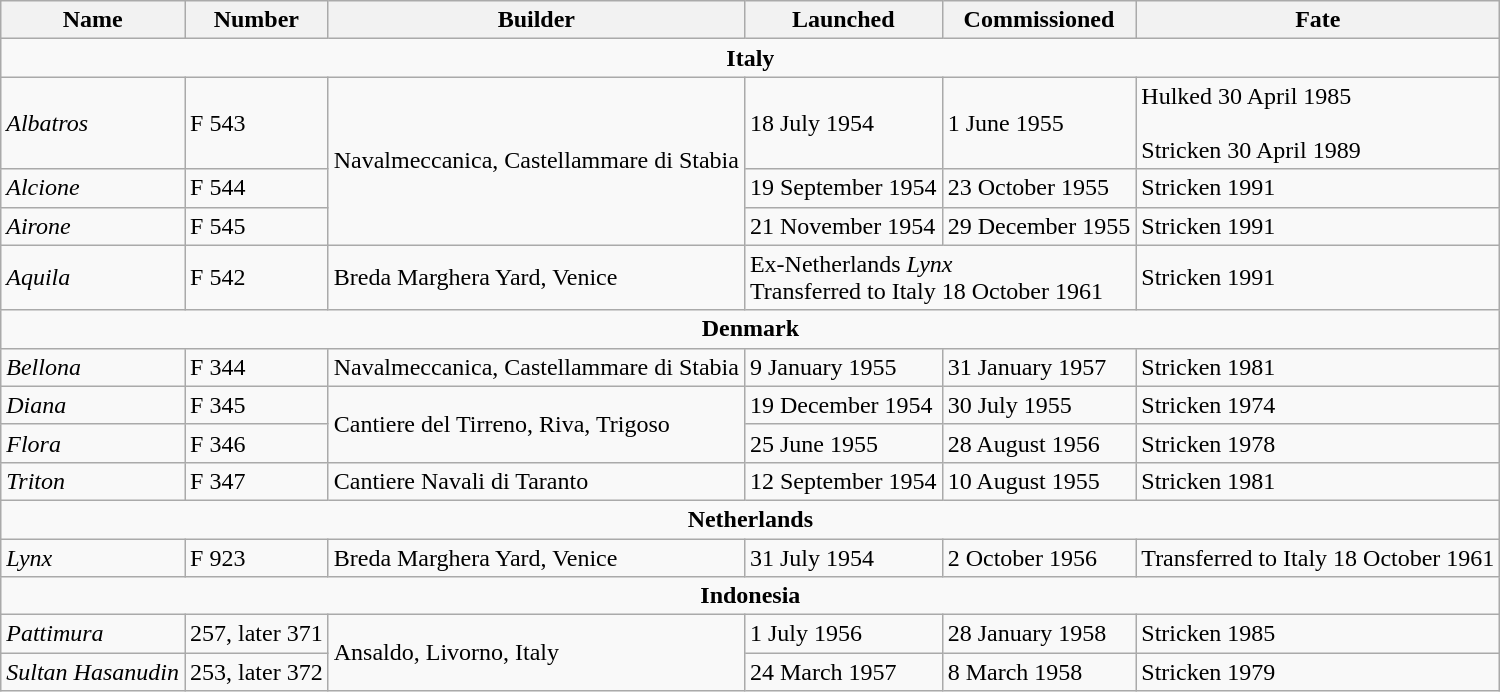<table class="wikitable">
<tr>
<th>Name</th>
<th>Number</th>
<th>Builder</th>
<th>Launched</th>
<th>Commissioned</th>
<th>Fate</th>
</tr>
<tr>
<td colspan="6" style="text-align: center;"><strong>Italy</strong></td>
</tr>
<tr>
<td><em>Albatros</em></td>
<td>F 543</td>
<td rowspan=3>Navalmeccanica, Castellammare di Stabia</td>
<td>18 July 1954</td>
<td>1 June 1955</td>
<td>Hulked 30 April 1985<br><br>Stricken 30 April 1989</td>
</tr>
<tr>
<td><em>Alcione</em></td>
<td>F 544</td>
<td>19 September 1954</td>
<td>23 October 1955</td>
<td>Stricken 1991</td>
</tr>
<tr>
<td><em>Airone</em></td>
<td>F 545</td>
<td>21 November 1954</td>
<td>29 December 1955</td>
<td>Stricken 1991</td>
</tr>
<tr>
<td><em>Aquila</em></td>
<td>F 542</td>
<td>Breda Marghera Yard, Venice</td>
<td colspan="2">Ex-Netherlands <em>Lynx</em><br> Transferred to Italy 18 October 1961</td>
<td>Stricken 1991</td>
</tr>
<tr>
<td colspan="6" style="text-align: center;"><strong>Denmark</strong></td>
</tr>
<tr>
<td><em>Bellona</em></td>
<td>F 344</td>
<td>Navalmeccanica, Castellammare di Stabia</td>
<td>9 January 1955</td>
<td>31 January 1957</td>
<td>Stricken 1981</td>
</tr>
<tr>
<td><em>Diana</em></td>
<td>F 345</td>
<td rowspan=2>Cantiere del Tirreno, Riva, Trigoso</td>
<td>19 December 1954</td>
<td>30 July 1955</td>
<td>Stricken 1974</td>
</tr>
<tr>
<td><em>Flora</em></td>
<td>F 346</td>
<td>25 June 1955</td>
<td>28 August 1956</td>
<td>Stricken 1978</td>
</tr>
<tr>
<td><em>Triton</em></td>
<td>F 347</td>
<td>Cantiere Navali di Taranto</td>
<td>12 September 1954</td>
<td>10 August 1955</td>
<td>Stricken 1981</td>
</tr>
<tr>
<td colspan="6" style="text-align: center;"><strong>Netherlands</strong></td>
</tr>
<tr>
<td><em>Lynx</em></td>
<td>F 923</td>
<td>Breda Marghera Yard, Venice</td>
<td>31 July 1954</td>
<td>2 October 1956</td>
<td>Transferred to Italy 18 October 1961</td>
</tr>
<tr>
<td colspan="6" style="text-align: center;"><strong>Indonesia</strong></td>
</tr>
<tr>
<td><em>Pattimura</em></td>
<td>257, later 371</td>
<td rowspan=2>Ansaldo, Livorno, Italy</td>
<td>1 July 1956</td>
<td>28 January 1958</td>
<td>Stricken 1985</td>
</tr>
<tr>
<td><em>Sultan Hasanudin</em></td>
<td>253, later 372</td>
<td>24 March 1957</td>
<td>8 March 1958</td>
<td>Stricken 1979</td>
</tr>
</table>
